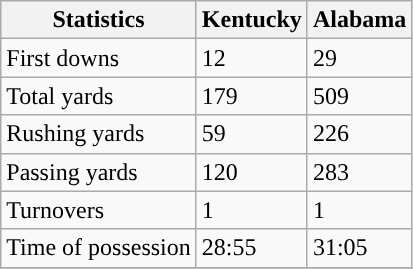<table class="wikitable" style="float: left;">
<tr>
<th>Statistics</th>
<th>Kentucky</th>
<th>Alabama</th>
</tr>
<tr>
<td>First downs</td>
<td>12</td>
<td>29</td>
</tr>
<tr>
<td>Total yards</td>
<td>179</td>
<td>509</td>
</tr>
<tr>
<td>Rushing yards</td>
<td>59</td>
<td>226</td>
</tr>
<tr>
<td>Passing yards</td>
<td>120</td>
<td>283</td>
</tr>
<tr>
<td>Turnovers</td>
<td>1</td>
<td>1</td>
</tr>
<tr>
<td>Time of possession</td>
<td>28:55</td>
<td>31:05</td>
</tr>
<tr>
</tr>
</table>
